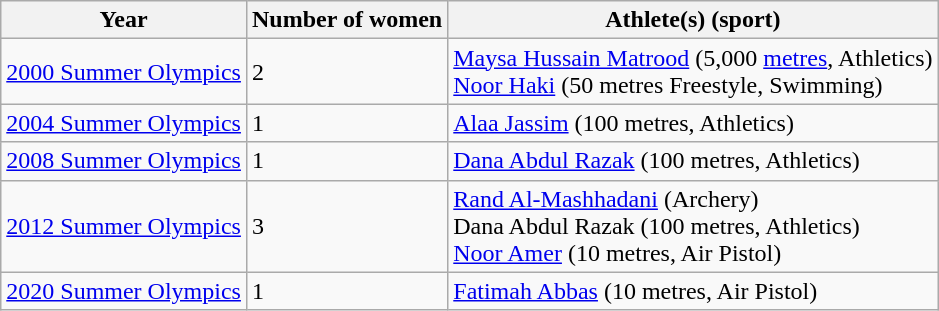<table class="wikitable">
<tr>
<th>Year</th>
<th>Number of women</th>
<th>Athlete(s) (sport)</th>
</tr>
<tr>
<td><a href='#'>2000 Summer Olympics</a></td>
<td>2</td>
<td><a href='#'>Maysa Hussain Matrood</a> (5,000 <a href='#'>metres</a>, Athletics)<br><a href='#'>Noor Haki</a> (50 metres Freestyle, Swimming)</td>
</tr>
<tr>
<td><a href='#'>2004 Summer Olympics</a></td>
<td>1</td>
<td><a href='#'>Alaa Jassim</a> (100 metres, Athletics)</td>
</tr>
<tr>
<td><a href='#'>2008 Summer Olympics</a></td>
<td>1</td>
<td><a href='#'>Dana Abdul Razak</a> (100 metres, Athletics)</td>
</tr>
<tr>
<td><a href='#'>2012 Summer Olympics</a></td>
<td>3</td>
<td><a href='#'>Rand Al-Mashhadani</a> (Archery)<br>Dana Abdul Razak (100 metres, Athletics)<br><a href='#'>Noor Amer</a> (10 metres, Air Pistol)</td>
</tr>
<tr>
<td><a href='#'>2020 Summer Olympics</a></td>
<td>1</td>
<td><a href='#'>Fatimah Abbas</a> (10 metres, Air Pistol)</td>
</tr>
</table>
